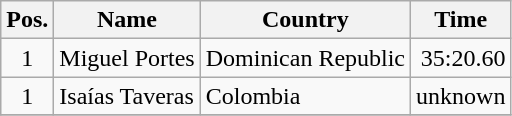<table class="wikitable sortable">
<tr>
<th>Pos.</th>
<th>Name</th>
<th>Country</th>
<th>Time</th>
</tr>
<tr>
<td align="center">1</td>
<td>Miguel Portes</td>
<td>Dominican Republic</td>
<td align="right">35:20.60</td>
</tr>
<tr>
<td align="center">1</td>
<td>Isaías Taveras</td>
<td>Colombia</td>
<td align="right">unknown</td>
</tr>
<tr>
</tr>
</table>
